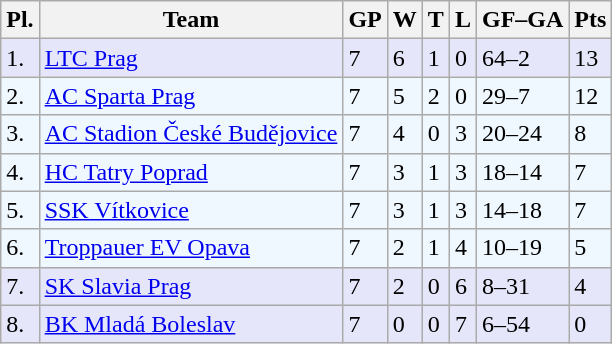<table class="wikitable">
<tr>
<th>Pl.</th>
<th>Team</th>
<th>GP</th>
<th>W</th>
<th>T</th>
<th>L</th>
<th>GF–GA</th>
<th>Pts</th>
</tr>
<tr bgcolor="#e6e6fa">
<td>1.</td>
<td><a href='#'>LTC Prag</a></td>
<td>7</td>
<td>6</td>
<td>1</td>
<td>0</td>
<td>64–2</td>
<td>13</td>
</tr>
<tr bgcolor="#f0f8ff">
<td>2.</td>
<td><a href='#'>AC Sparta Prag</a></td>
<td>7</td>
<td>5</td>
<td>2</td>
<td>0</td>
<td>29–7</td>
<td>12</td>
</tr>
<tr bgcolor="#f0f8ff">
<td>3.</td>
<td><a href='#'>AC Stadion České Budějovice</a></td>
<td>7</td>
<td>4</td>
<td>0</td>
<td>3</td>
<td>20–24</td>
<td>8</td>
</tr>
<tr bgcolor="#f0f8ff">
<td>4.</td>
<td><a href='#'>HC Tatry Poprad</a></td>
<td>7</td>
<td>3</td>
<td>1</td>
<td>3</td>
<td>18–14</td>
<td>7</td>
</tr>
<tr bgcolor="#f0f8ff">
<td>5.</td>
<td><a href='#'>SSK Vítkovice</a></td>
<td>7</td>
<td>3</td>
<td>1</td>
<td>3</td>
<td>14–18</td>
<td>7</td>
</tr>
<tr bgcolor="#f0f8ff">
<td>6.</td>
<td><a href='#'>Troppauer EV Opava</a></td>
<td>7</td>
<td>2</td>
<td>1</td>
<td>4</td>
<td>10–19</td>
<td>5</td>
</tr>
<tr bgcolor="#e6e6fa">
<td>7.</td>
<td><a href='#'>SK Slavia Prag</a></td>
<td>7</td>
<td>2</td>
<td>0</td>
<td>6</td>
<td>8–31</td>
<td>4</td>
</tr>
<tr bgcolor="#e6e6fa">
<td>8.</td>
<td><a href='#'>BK Mladá Boleslav</a></td>
<td>7</td>
<td>0</td>
<td>0</td>
<td>7</td>
<td>6–54</td>
<td>0</td>
</tr>
</table>
